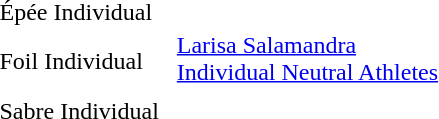<table>
<tr>
<td rowspan="2">Épée Individual</td>
<td rowspan="2"></td>
<td rowspan="2"></td>
<td></td>
</tr>
<tr>
<td></td>
</tr>
<tr>
<td rowspan="2">Foil Individual</td>
<td rowspan="2"></td>
<td rowspan="2"></td>
<td><a href='#'>Larisa Salamandra</a><br><a href='#'>Individual Neutral Athletes</a></td>
</tr>
<tr>
<td></td>
</tr>
<tr>
<td rowspan="2">Sabre Individual</td>
<td rowspan="2"></td>
<td rowspan="2"></td>
<td></td>
</tr>
<tr>
<td></td>
</tr>
</table>
